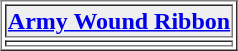<table align="center" border="1"  cellpadding="1">
<tr>
<th style="background:#efefef;"><a href='#'>Army Wound Ribbon</a></th>
</tr>
<tr>
<td></td>
</tr>
</table>
